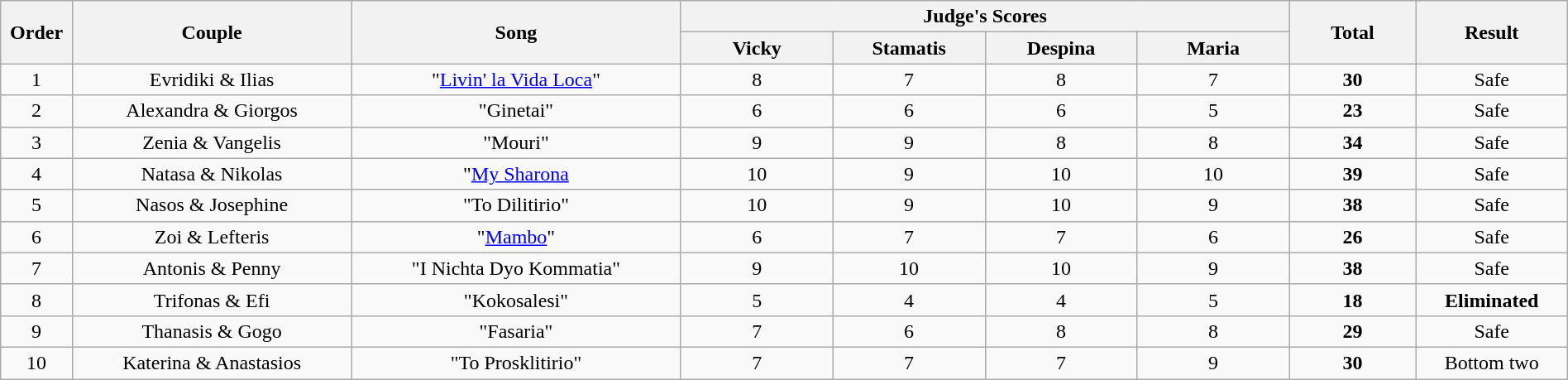<table class="wikitable sortable center" style="text-align:center; width:100%;">
<tr>
<th rowspan="2" style="width:01%;">Order</th>
<th rowspan="2" style="width:11%;">Couple</th>
<th rowspan="2" style="width:13%;">Song</th>
<th colspan="4" style="width:24%;">Judge's Scores</th>
<th rowspan="2" style="width:05%;">Total</th>
<th rowspan="2" style="width:05%;">Result</th>
</tr>
<tr>
<th style="width:06%;">Vicky</th>
<th style="width:06%;">Stamatis</th>
<th style="width:06%;">Despina</th>
<th style="width:06%;">Maria</th>
</tr>
<tr>
<td>1</td>
<td>Evridiki & Ilias</td>
<td>"<a href='#'>Livin' la Vida Loca</a>"</td>
<td>8</td>
<td>7</td>
<td>8</td>
<td>7</td>
<td><strong>30</strong></td>
<td>Safe</td>
</tr>
<tr>
<td>2</td>
<td>Alexandra & Giorgos</td>
<td>"Ginetai"</td>
<td>6</td>
<td>6</td>
<td>6</td>
<td>5</td>
<td><strong>23</strong></td>
<td>Safe</td>
</tr>
<tr>
<td>3</td>
<td>Zenia & Vangelis</td>
<td>"Mouri"</td>
<td>9</td>
<td>9</td>
<td>8</td>
<td>8</td>
<td><strong>34</strong></td>
<td>Safe</td>
</tr>
<tr>
<td>4</td>
<td>Natasa & Nikolas</td>
<td>"<a href='#'>My Sharona</a></td>
<td>10</td>
<td>9</td>
<td>10</td>
<td>10</td>
<td><strong>39</strong></td>
<td>Safe</td>
</tr>
<tr>
<td>5</td>
<td>Nasos & Josephine</td>
<td>"To Dilitirio"</td>
<td>10</td>
<td>9</td>
<td>10</td>
<td>9</td>
<td><strong>38</strong></td>
<td>Safe</td>
</tr>
<tr>
<td>6</td>
<td>Zoi & Lefteris</td>
<td>"<a href='#'>Mambo</a>"</td>
<td>6</td>
<td>7</td>
<td>7</td>
<td>6</td>
<td><strong>26</strong></td>
<td>Safe</td>
</tr>
<tr>
<td>7</td>
<td>Antonis & Penny</td>
<td>"I Nichta Dyo Kommatia"</td>
<td>9</td>
<td>10</td>
<td>10</td>
<td>9</td>
<td><strong>38</strong></td>
<td>Safe</td>
</tr>
<tr>
<td>8</td>
<td>Trifonas & Efi</td>
<td>"Kokosalesi"</td>
<td>5</td>
<td>4</td>
<td>4</td>
<td>5</td>
<td><strong>18</strong></td>
<td><strong>Eliminated</strong></td>
</tr>
<tr>
<td>9</td>
<td>Thanasis & Gogo</td>
<td>"Fasaria"</td>
<td>7</td>
<td>6</td>
<td>8</td>
<td>8</td>
<td><strong>29</strong></td>
<td>Safe</td>
</tr>
<tr>
<td>10</td>
<td>Katerina & Anastasios</td>
<td>"To Prosklitirio"</td>
<td>7</td>
<td>7</td>
<td>7</td>
<td>9</td>
<td><strong>30</strong></td>
<td>Bottom two</td>
</tr>
</table>
